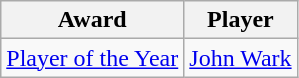<table class="wikitable" style="text-align:center">
<tr>
<th width=0%>Award</th>
<th width=0%>Player</th>
</tr>
<tr>
<td><a href='#'>Player of the Year</a></td>
<td> <a href='#'>John Wark</a></td>
</tr>
</table>
